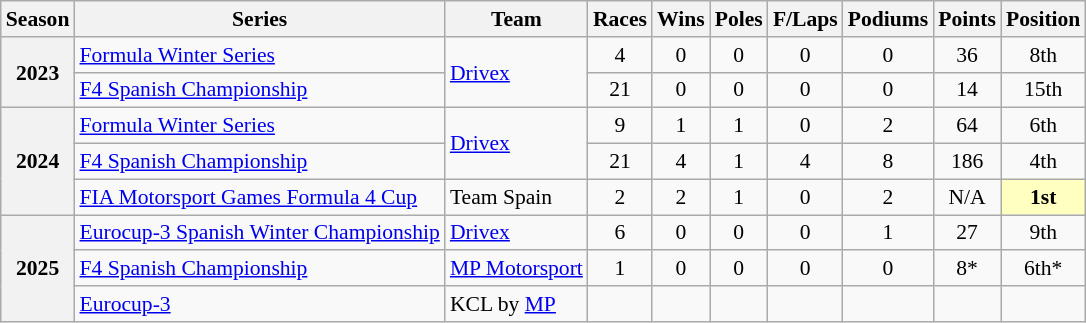<table class="wikitable" style="font-size: 90%; text-align:center">
<tr>
<th>Season</th>
<th>Series</th>
<th>Team</th>
<th>Races</th>
<th>Wins</th>
<th>Poles</th>
<th>F/Laps</th>
<th>Podiums</th>
<th>Points</th>
<th>Position</th>
</tr>
<tr>
<th rowspan="2">2023</th>
<td align=left><a href='#'>Formula Winter Series</a></td>
<td rowspan="2" align=left><a href='#'>Drivex</a></td>
<td>4</td>
<td>0</td>
<td>0</td>
<td>0</td>
<td>0</td>
<td>36</td>
<td>8th</td>
</tr>
<tr>
<td align=left><a href='#'>F4 Spanish Championship</a></td>
<td>21</td>
<td>0</td>
<td>0</td>
<td>0</td>
<td>0</td>
<td>14</td>
<td>15th</td>
</tr>
<tr>
<th rowspan="3">2024</th>
<td align=left><a href='#'>Formula Winter Series</a></td>
<td rowspan="2" align=left><a href='#'>Drivex</a></td>
<td>9</td>
<td>1</td>
<td>1</td>
<td>0</td>
<td>2</td>
<td>64</td>
<td>6th</td>
</tr>
<tr>
<td align=left><a href='#'>F4 Spanish Championship</a></td>
<td>21</td>
<td>4</td>
<td>1</td>
<td>4</td>
<td>8</td>
<td>186</td>
<td>4th</td>
</tr>
<tr>
<td align=left nowrap><a href='#'>FIA Motorsport Games Formula 4 Cup</a></td>
<td align=left nowrap>Team Spain</td>
<td>2</td>
<td>2</td>
<td>1</td>
<td>0</td>
<td>2</td>
<td>N/A</td>
<td style="background:#FFFFBF;"><strong>1st</strong></td>
</tr>
<tr>
<th rowspan="3">2025</th>
<td align=left><a href='#'>Eurocup-3 Spanish Winter Championship</a></td>
<td align="left"><a href='#'>Drivex</a></td>
<td>6</td>
<td>0</td>
<td>0</td>
<td>0</td>
<td>1</td>
<td>27</td>
<td>9th</td>
</tr>
<tr>
<td align="left"><a href='#'>F4 Spanish Championship</a></td>
<td align="left"><a href='#'>MP Motorsport</a></td>
<td>1</td>
<td>0</td>
<td>0</td>
<td>0</td>
<td>0</td>
<td>8*</td>
<td>6th*</td>
</tr>
<tr>
<td align=left><a href='#'>Eurocup-3</a></td>
<td align=left>KCL by <a href='#'>MP</a></td>
<td></td>
<td></td>
<td></td>
<td></td>
<td></td>
<td></td>
<td></td>
</tr>
</table>
